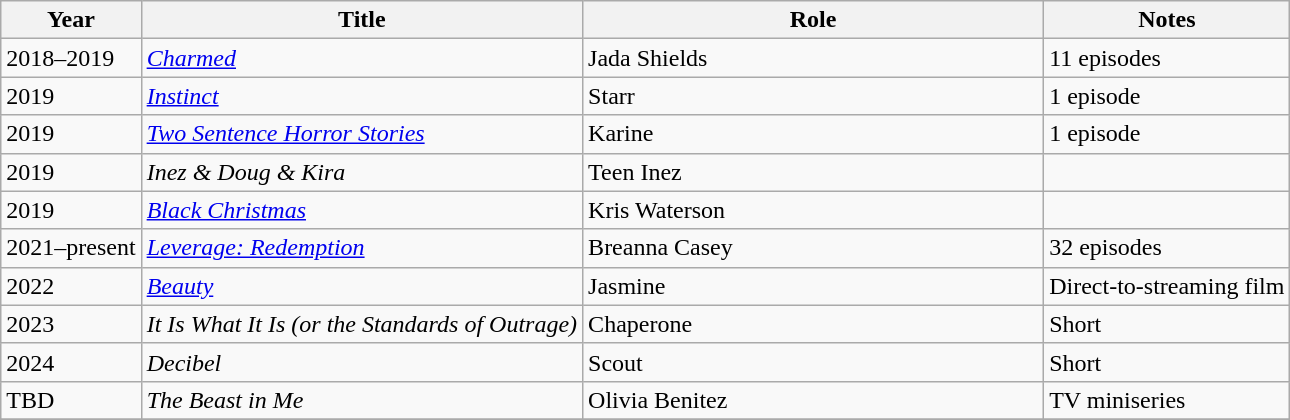<table class="wikitable sortable">
<tr>
<th>Year</th>
<th>Title</th>
<th scope="col" width="300px">Role</th>
<th>Notes</th>
</tr>
<tr>
<td>2018–2019</td>
<td><em><a href='#'>Charmed</a></em></td>
<td>Jada Shields</td>
<td>11 episodes</td>
</tr>
<tr>
<td>2019</td>
<td><em><a href='#'>Instinct</a></em></td>
<td>Starr</td>
<td>1 episode</td>
</tr>
<tr>
<td>2019</td>
<td><em><a href='#'>Two Sentence Horror Stories</a></em></td>
<td>Karine</td>
<td>1 episode</td>
</tr>
<tr>
<td>2019</td>
<td><em>Inez & Doug & Kira</em></td>
<td>Teen Inez</td>
<td></td>
</tr>
<tr>
<td>2019</td>
<td><em><a href='#'>Black Christmas</a></em></td>
<td>Kris Waterson</td>
<td></td>
</tr>
<tr>
<td>2021–present</td>
<td><em><a href='#'>Leverage: Redemption</a></em></td>
<td>Breanna Casey</td>
<td>32 episodes</td>
</tr>
<tr>
<td>2022</td>
<td><em><a href='#'>Beauty</a></em></td>
<td>Jasmine</td>
<td>Direct-to-streaming film</td>
</tr>
<tr>
<td>2023</td>
<td><em>It Is What It Is (or the Standards of Outrage)</em></td>
<td>Chaperone</td>
<td>Short</td>
</tr>
<tr>
<td>2024</td>
<td><em>Decibel</em></td>
<td>Scout</td>
<td>Short</td>
</tr>
<tr>
<td>TBD</td>
<td><em>The Beast in Me</em></td>
<td>Olivia Benitez</td>
<td>TV miniseries</td>
</tr>
<tr>
</tr>
</table>
